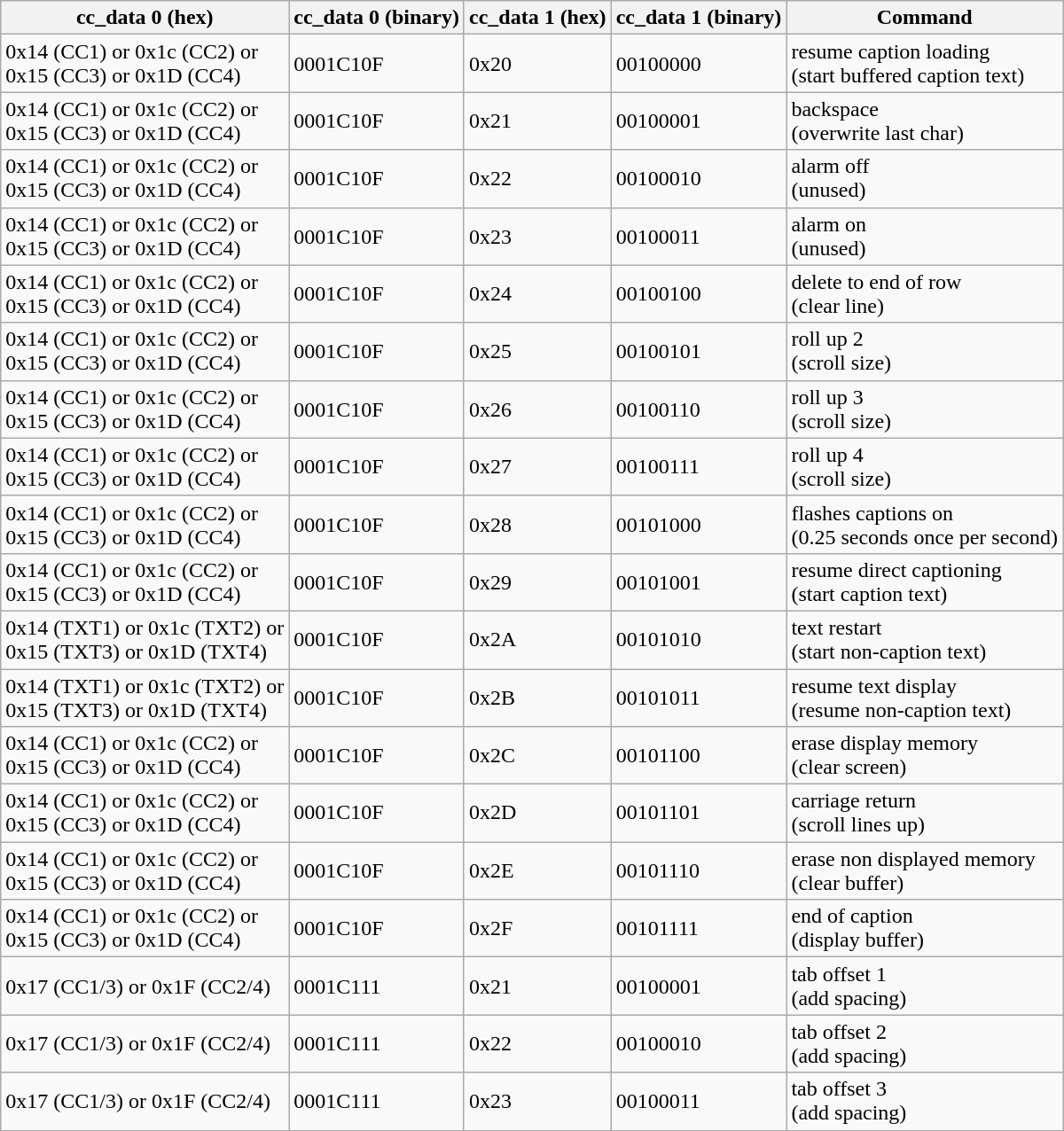<table class="wikitable">
<tr>
<th>cc_data 0 (hex)</th>
<th>cc_data 0 (binary)</th>
<th>cc_data 1 (hex)</th>
<th>cc_data 1 (binary)</th>
<th>Command</th>
</tr>
<tr>
<td>0x14 (CC1) or 0x1c (CC2) or<br>0x15 (CC3) or 0x1D (CC4)</td>
<td>0001C10F</td>
<td>0x20</td>
<td>00100000</td>
<td>resume caption loading<br>(start buffered caption text)</td>
</tr>
<tr>
<td>0x14 (CC1) or 0x1c (CC2) or<br>0x15 (CC3) or 0x1D (CC4)</td>
<td>0001C10F</td>
<td>0x21</td>
<td>00100001</td>
<td>backspace<br>(overwrite last char)</td>
</tr>
<tr>
<td>0x14 (CC1) or 0x1c (CC2) or<br>0x15 (CC3) or 0x1D (CC4)</td>
<td>0001C10F</td>
<td>0x22</td>
<td>00100010</td>
<td>alarm off<br>(unused)</td>
</tr>
<tr>
<td>0x14 (CC1) or 0x1c (CC2) or<br>0x15 (CC3) or 0x1D (CC4)</td>
<td>0001C10F</td>
<td>0x23</td>
<td>00100011</td>
<td>alarm on<br>(unused)</td>
</tr>
<tr>
<td>0x14 (CC1) or 0x1c (CC2) or<br>0x15 (CC3) or 0x1D (CC4)</td>
<td>0001C10F</td>
<td>0x24</td>
<td>00100100</td>
<td>delete to end of row<br>(clear line)</td>
</tr>
<tr>
<td>0x14 (CC1) or 0x1c (CC2) or<br>0x15 (CC3) or 0x1D (CC4)</td>
<td>0001C10F</td>
<td>0x25</td>
<td>00100101</td>
<td>roll up 2<br>(scroll size)</td>
</tr>
<tr>
<td>0x14 (CC1) or 0x1c (CC2) or<br>0x15 (CC3) or 0x1D (CC4)</td>
<td>0001C10F</td>
<td>0x26</td>
<td>00100110</td>
<td>roll up 3<br>(scroll size)</td>
</tr>
<tr>
<td>0x14 (CC1) or 0x1c (CC2) or<br>0x15 (CC3) or 0x1D (CC4)</td>
<td>0001C10F</td>
<td>0x27</td>
<td>00100111</td>
<td>roll up 4<br>(scroll size)</td>
</tr>
<tr>
<td>0x14 (CC1) or 0x1c (CC2) or<br>0x15 (CC3) or 0x1D (CC4)</td>
<td>0001C10F</td>
<td>0x28</td>
<td>00101000</td>
<td>flashes captions on<br>(0.25 seconds once per second)</td>
</tr>
<tr>
<td>0x14 (CC1) or 0x1c (CC2) or<br>0x15 (CC3) or 0x1D (CC4)</td>
<td>0001C10F</td>
<td>0x29</td>
<td>00101001</td>
<td>resume direct captioning<br>(start caption text)</td>
</tr>
<tr>
<td>0x14 (TXT1) or 0x1c (TXT2) or<br>0x15 (TXT3) or 0x1D (TXT4)</td>
<td>0001C10F</td>
<td>0x2A</td>
<td>00101010</td>
<td>text restart<br>(start non-caption text)</td>
</tr>
<tr>
<td>0x14 (TXT1) or 0x1c (TXT2) or<br>0x15 (TXT3) or 0x1D (TXT4)</td>
<td>0001C10F</td>
<td>0x2B</td>
<td>00101011</td>
<td>resume text display<br>(resume non-caption text)</td>
</tr>
<tr>
<td>0x14 (CC1) or 0x1c (CC2) or<br>0x15 (CC3) or 0x1D (CC4)</td>
<td>0001C10F</td>
<td>0x2C</td>
<td>00101100</td>
<td>erase display memory<br>(clear screen)</td>
</tr>
<tr>
<td>0x14 (CC1) or 0x1c (CC2) or<br>0x15 (CC3) or 0x1D (CC4)</td>
<td>0001C10F</td>
<td>0x2D</td>
<td>00101101</td>
<td>carriage return<br>(scroll lines up)</td>
</tr>
<tr>
<td>0x14 (CC1) or 0x1c (CC2) or<br>0x15 (CC3) or 0x1D (CC4)</td>
<td>0001C10F</td>
<td>0x2E</td>
<td>00101110</td>
<td>erase non displayed memory<br>(clear buffer)</td>
</tr>
<tr>
<td>0x14 (CC1) or 0x1c (CC2) or<br>0x15 (CC3) or 0x1D (CC4)</td>
<td>0001C10F</td>
<td>0x2F</td>
<td>00101111</td>
<td>end of caption<br>(display buffer)</td>
</tr>
<tr>
<td>0x17 (CC1/3) or 0x1F (CC2/4)</td>
<td>0001C111</td>
<td>0x21</td>
<td>00100001</td>
<td>tab offset 1<br>(add spacing)</td>
</tr>
<tr>
<td>0x17 (CC1/3) or 0x1F (CC2/4)</td>
<td>0001C111</td>
<td>0x22</td>
<td>00100010</td>
<td>tab offset 2<br>(add spacing)</td>
</tr>
<tr>
<td>0x17 (CC1/3) or 0x1F (CC2/4)</td>
<td>0001C111</td>
<td>0x23</td>
<td>00100011</td>
<td>tab offset 3<br>(add spacing)</td>
</tr>
</table>
